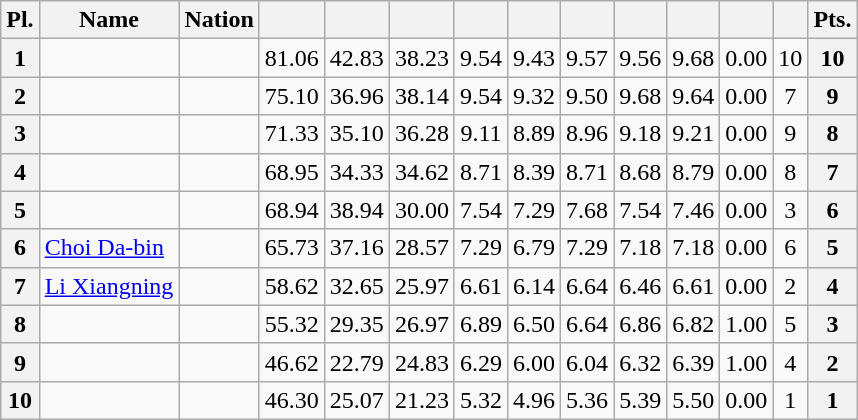<table class="wikitable sortable" style="text-align:center">
<tr>
<th>Pl.</th>
<th>Name</th>
<th>Nation</th>
<th></th>
<th></th>
<th></th>
<th></th>
<th></th>
<th></th>
<th></th>
<th></th>
<th></th>
<th></th>
<th>Pts.</th>
</tr>
<tr>
<th>1</th>
<td align=left></td>
<td align=left></td>
<td>81.06</td>
<td>42.83</td>
<td>38.23</td>
<td>9.54</td>
<td>9.43</td>
<td>9.57</td>
<td>9.56</td>
<td>9.68</td>
<td>0.00</td>
<td>10</td>
<th>10</th>
</tr>
<tr>
<th>2</th>
<td align=left></td>
<td align=left></td>
<td>75.10</td>
<td>36.96</td>
<td>38.14</td>
<td>9.54</td>
<td>9.32</td>
<td>9.50</td>
<td>9.68</td>
<td>9.64</td>
<td>0.00</td>
<td>7</td>
<th>9</th>
</tr>
<tr>
<th>3</th>
<td align=left></td>
<td align=left></td>
<td>71.33</td>
<td>35.10</td>
<td>36.28</td>
<td>9.11</td>
<td>8.89</td>
<td>8.96</td>
<td>9.18</td>
<td>9.21</td>
<td>0.00</td>
<td>9</td>
<th>8</th>
</tr>
<tr>
<th>4</th>
<td align=left></td>
<td align=left></td>
<td>68.95</td>
<td>34.33</td>
<td>34.62</td>
<td>8.71</td>
<td>8.39</td>
<td>8.71</td>
<td>8.68</td>
<td>8.79</td>
<td>0.00</td>
<td>8</td>
<th>7</th>
</tr>
<tr>
<th>5</th>
<td align=left></td>
<td align=left></td>
<td>68.94</td>
<td>38.94</td>
<td>30.00</td>
<td>7.54</td>
<td>7.29</td>
<td>7.68</td>
<td>7.54</td>
<td>7.46</td>
<td>0.00</td>
<td>3</td>
<th>6</th>
</tr>
<tr>
<th>6</th>
<td align=left><a href='#'>Choi Da-bin</a></td>
<td align=left></td>
<td>65.73</td>
<td>37.16</td>
<td>28.57</td>
<td>7.29</td>
<td>6.79</td>
<td>7.29</td>
<td>7.18</td>
<td>7.18</td>
<td>0.00</td>
<td>6</td>
<th>5</th>
</tr>
<tr>
<th>7</th>
<td align=left><a href='#'>Li Xiangning</a></td>
<td align=left></td>
<td>58.62</td>
<td>32.65</td>
<td>25.97</td>
<td>6.61</td>
<td>6.14</td>
<td>6.64</td>
<td>6.46</td>
<td>6.61</td>
<td>0.00</td>
<td>2</td>
<th>4</th>
</tr>
<tr>
<th>8</th>
<td align=left></td>
<td align=left></td>
<td>55.32</td>
<td>29.35</td>
<td>26.97</td>
<td>6.89</td>
<td>6.50</td>
<td>6.64</td>
<td>6.86</td>
<td>6.82</td>
<td>1.00</td>
<td>5</td>
<th>3</th>
</tr>
<tr>
<th>9</th>
<td align=left></td>
<td align=left></td>
<td>46.62</td>
<td>22.79</td>
<td>24.83</td>
<td>6.29</td>
<td>6.00</td>
<td>6.04</td>
<td>6.32</td>
<td>6.39</td>
<td>1.00</td>
<td>4</td>
<th>2</th>
</tr>
<tr>
<th>10</th>
<td align=left></td>
<td align=left></td>
<td>46.30</td>
<td>25.07</td>
<td>21.23</td>
<td>5.32</td>
<td>4.96</td>
<td>5.36</td>
<td>5.39</td>
<td>5.50</td>
<td>0.00</td>
<td>1</td>
<th>1</th>
</tr>
</table>
